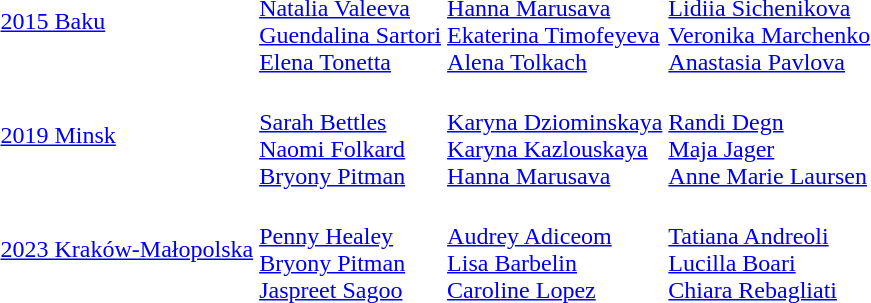<table>
<tr valign="center">
<td><a href='#'>2015 Baku</a><br></td>
<td><br><a href='#'>Natalia Valeeva</a><br><a href='#'>Guendalina Sartori</a><br><a href='#'>Elena Tonetta</a></td>
<td><br><a href='#'>Hanna Marusava</a><br><a href='#'>Ekaterina Timofeyeva</a><br><a href='#'>Alena Tolkach</a></td>
<td><br><a href='#'>Lidiia Sichenikova</a><br><a href='#'>Veronika Marchenko</a><br><a href='#'>Anastasia Pavlova</a></td>
</tr>
<tr valign="center">
<td><a href='#'>2019 Minsk</a><br></td>
<td><br><a href='#'>Sarah Bettles</a><br><a href='#'>Naomi Folkard</a><br><a href='#'>Bryony Pitman</a></td>
<td><br><a href='#'>Karyna Dziominskaya</a><br><a href='#'>Karyna Kazlouskaya</a><br><a href='#'>Hanna Marusava</a></td>
<td><br><a href='#'>Randi Degn</a><br><a href='#'>Maja Jager</a><br><a href='#'>Anne Marie Laursen</a></td>
</tr>
<tr valign="center">
<td><a href='#'>2023 Kraków-Małopolska</a><br></td>
<td><br><a href='#'>Penny Healey</a><br><a href='#'>Bryony Pitman</a><br><a href='#'>Jaspreet Sagoo</a></td>
<td><br><a href='#'>Audrey Adiceom</a><br><a href='#'>Lisa Barbelin</a><br><a href='#'>Caroline Lopez</a></td>
<td><br><a href='#'>Tatiana Andreoli</a><br><a href='#'>Lucilla Boari</a><br><a href='#'>Chiara Rebagliati</a></td>
</tr>
</table>
